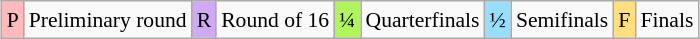<table class="wikitable" style="margin:0.5em auto; font-size:90%; line-height:1.25em; text-align:center;">
<tr>
<td bgcolor="#FFBBBB" align=center>P</td>
<td>Preliminary round</td>
<td bgcolor="#D0A9F5" align=center>R</td>
<td>Round of 16</td>
<td bgcolor="#AFF55B" align=center>¼</td>
<td>Quarterfinals</td>
<td bgcolor="#97DEFF" align=center>½</td>
<td>Semifinals</td>
<td bgcolor="#FFDF80" align=center>F</td>
<td>Finals</td>
</tr>
</table>
